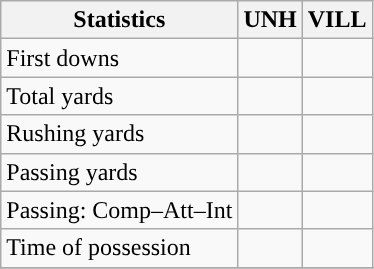<table class="wikitable" style="float: left;">
<tr>
<th>Statistics</th>
<th>UNH</th>
<th>VILL</th>
</tr>
<tr>
<td>First downs</td>
<td></td>
<td></td>
</tr>
<tr>
<td>Total yards</td>
<td></td>
<td></td>
</tr>
<tr>
<td>Rushing yards</td>
<td></td>
<td></td>
</tr>
<tr>
<td>Passing yards</td>
<td></td>
<td></td>
</tr>
<tr>
<td>Passing: Comp–Att–Int</td>
<td></td>
<td></td>
</tr>
<tr>
<td>Time of possession</td>
<td></td>
<td></td>
</tr>
<tr>
</tr>
</table>
